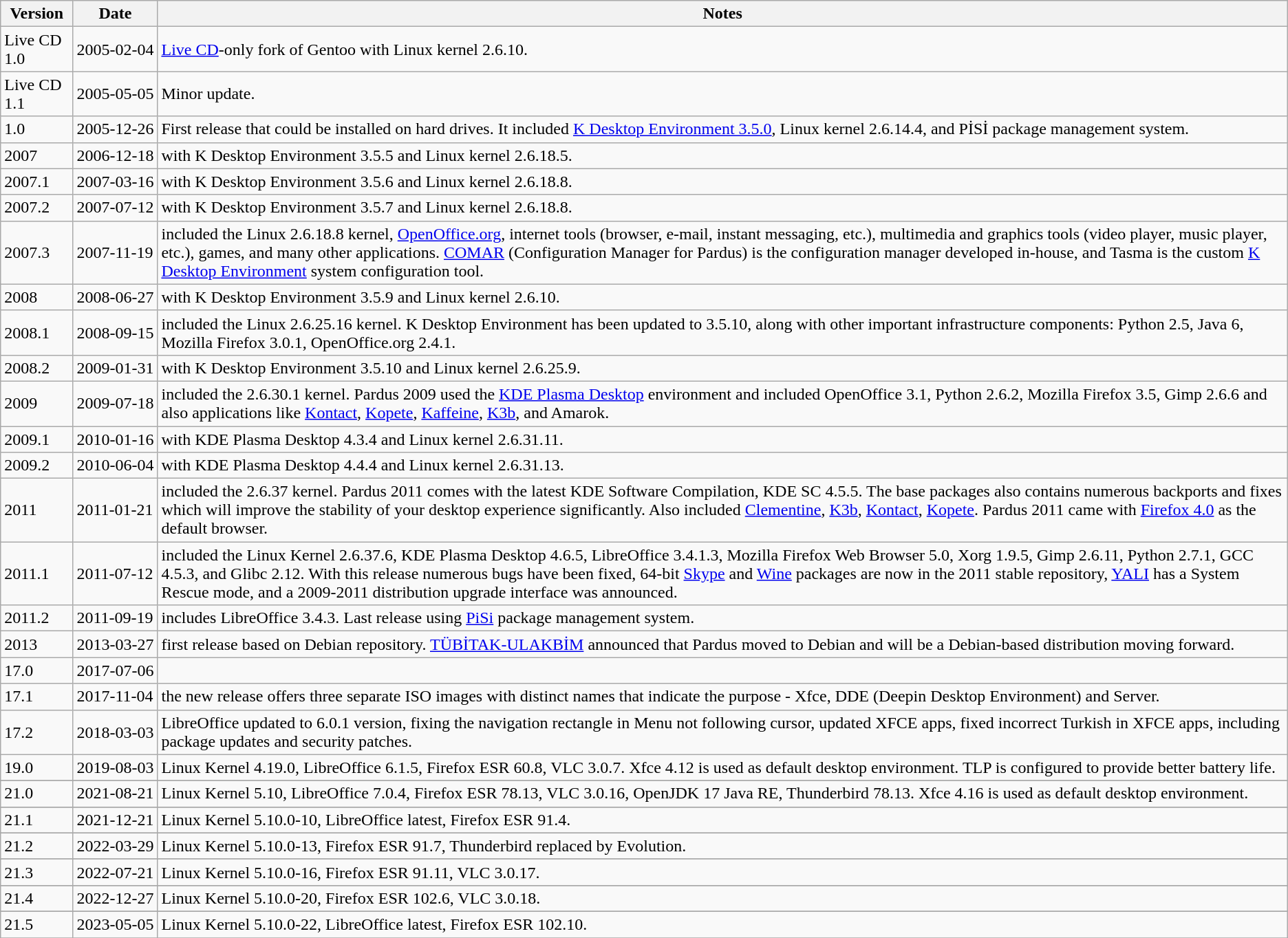<table class="wikitable sortable">
<tr>
<th>Version</th>
<th>Date</th>
<th>Notes</th>
</tr>
<tr>
<td>Live CD 1.0</td>
<td style="white-space:nowrap">2005-02-04</td>
<td><a href='#'>Live CD</a>-only fork of Gentoo with Linux kernel 2.6.10.</td>
</tr>
<tr>
<td>Live CD 1.1</td>
<td>2005-05-05</td>
<td>Minor update.</td>
</tr>
<tr>
<td>1.0</td>
<td>2005-12-26</td>
<td>First release that could be installed on hard drives. It included <a href='#'>K Desktop Environment 3.5.0</a>, Linux kernel 2.6.14.4, and PİSİ package management system.</td>
</tr>
<tr>
<td>2007</td>
<td>2006-12-18</td>
<td>with K Desktop Environment 3.5.5 and Linux kernel 2.6.18.5.</td>
</tr>
<tr>
<td>2007.1</td>
<td>2007-03-16</td>
<td>with K Desktop Environment 3.5.6 and Linux kernel 2.6.18.8.</td>
</tr>
<tr>
<td>2007.2</td>
<td>2007-07-12</td>
<td>with K Desktop Environment 3.5.7 and Linux kernel 2.6.18.8.</td>
</tr>
<tr>
<td>2007.3</td>
<td>2007-11-19</td>
<td>included the Linux 2.6.18.8 kernel, <a href='#'>OpenOffice.org</a>, internet tools (browser, e-mail, instant messaging, etc.), multimedia and graphics tools (video player, music player, etc.), games, and many other applications. <a href='#'>COMAR</a> (Configuration Manager for Pardus) is the configuration manager developed in-house, and Tasma is the custom <a href='#'>K Desktop Environment</a> system configuration tool.</td>
</tr>
<tr>
<td>2008</td>
<td>2008-06-27</td>
<td>with K Desktop Environment 3.5.9 and Linux kernel 2.6.10.</td>
</tr>
<tr>
<td>2008.1</td>
<td>2008-09-15</td>
<td>included the Linux 2.6.25.16 kernel. K Desktop Environment has been updated to 3.5.10, along with other important infrastructure components: Python 2.5, Java 6, Mozilla Firefox 3.0.1, OpenOffice.org 2.4.1.</td>
</tr>
<tr>
<td>2008.2</td>
<td>2009-01-31</td>
<td>with K Desktop Environment 3.5.10 and Linux kernel 2.6.25.9.</td>
</tr>
<tr>
<td>2009</td>
<td>2009-07-18</td>
<td>included the 2.6.30.1 kernel. Pardus 2009 used the <a href='#'>KDE Plasma Desktop</a> environment and included OpenOffice 3.1, Python 2.6.2, Mozilla Firefox 3.5, Gimp 2.6.6 and also applications like <a href='#'>Kontact</a>, <a href='#'>Kopete</a>, <a href='#'>Kaffeine</a>, <a href='#'>K3b</a>, and Amarok.</td>
</tr>
<tr>
<td>2009.1</td>
<td>2010-01-16</td>
<td>with KDE Plasma Desktop 4.3.4 and Linux kernel 2.6.31.11.</td>
</tr>
<tr>
<td>2009.2</td>
<td>2010-06-04</td>
<td>with KDE Plasma Desktop 4.4.4 and Linux kernel 2.6.31.13.</td>
</tr>
<tr>
<td>2011</td>
<td>2011-01-21</td>
<td>included the 2.6.37 kernel. Pardus 2011 comes with the latest KDE Software Compilation, KDE SC 4.5.5. The base packages also contains numerous backports and fixes which will improve the stability of your desktop experience significantly. Also included <a href='#'>Clementine</a>, <a href='#'>K3b</a>, <a href='#'>Kontact</a>, <a href='#'>Kopete</a>. Pardus 2011 came with <a href='#'>Firefox 4.0</a> as the default browser.</td>
</tr>
<tr>
<td>2011.1</td>
<td>2011-07-12</td>
<td>included the Linux Kernel 2.6.37.6, KDE Plasma Desktop 4.6.5, LibreOffice 3.4.1.3, Mozilla Firefox Web Browser 5.0, Xorg 1.9.5, Gimp 2.6.11, Python 2.7.1, GCC 4.5.3, and Glibc 2.12. With this release numerous bugs have been fixed, 64-bit <a href='#'>Skype</a> and <a href='#'>Wine</a> packages are now in the 2011 stable repository, <a href='#'>YALI</a> has a System Rescue mode, and a 2009-2011 distribution upgrade interface was announced.</td>
</tr>
<tr>
<td>2011.2</td>
<td>2011-09-19</td>
<td>includes LibreOffice 3.4.3. Last release using <a href='#'>PiSi</a> package management system.</td>
</tr>
<tr>
<td>2013</td>
<td>2013-03-27</td>
<td>first release based on Debian repository. <a href='#'>TÜBİTAK-ULAKBİM</a> announced that Pardus moved to Debian and will be a Debian-based distribution moving forward.</td>
</tr>
<tr>
<td>17.0</td>
<td>2017-07-06</td>
<td></td>
</tr>
<tr>
<td>17.1</td>
<td>2017-11-04</td>
<td>the new release offers three separate ISO images with distinct names that indicate the purpose - Xfce, DDE (Deepin Desktop Environment) and Server.</td>
</tr>
<tr>
<td>17.2</td>
<td>2018-03-03</td>
<td>LibreOffice updated to 6.0.1 version, fixing the navigation rectangle in Menu not following cursor, updated XFCE apps, fixed incorrect Turkish in XFCE apps, including package updates and security patches.</td>
</tr>
<tr>
<td>19.0</td>
<td>2019-08-03</td>
<td>Linux Kernel 4.19.0, LibreOffice 6.1.5, Firefox ESR 60.8, VLC 3.0.7. Xfce 4.12 is used as default desktop environment. TLP is configured to provide better battery life.</td>
</tr>
<tr>
</tr>
<tr>
<td>21.0</td>
<td>2021-08-21</td>
<td>Linux Kernel 5.10, LibreOffice 7.0.4, Firefox ESR 78.13, VLC 3.0.16, OpenJDK 17 Java RE, Thunderbird 78.13. Xfce 4.16 is used as default desktop environment.</td>
</tr>
<tr>
</tr>
<tr>
<td>21.1</td>
<td>2021-12-21</td>
<td>Linux Kernel 5.10.0-10, LibreOffice latest, Firefox ESR 91.4.</td>
</tr>
<tr>
</tr>
<tr>
<td>21.2</td>
<td>2022-03-29</td>
<td>Linux Kernel 5.10.0-13, Firefox ESR 91.7, Thunderbird replaced by Evolution.</td>
</tr>
<tr>
</tr>
<tr>
<td>21.3</td>
<td>2022-07-21</td>
<td>Linux Kernel 5.10.0-16, Firefox ESR 91.11, VLC 3.0.17.</td>
</tr>
<tr>
</tr>
<tr>
<td>21.4</td>
<td>2022-12-27</td>
<td>Linux Kernel 5.10.0-20, Firefox ESR 102.6, VLC 3.0.18.</td>
</tr>
<tr>
</tr>
<tr>
<td>21.5</td>
<td>2023-05-05</td>
<td>Linux Kernel 5.10.0-22, LibreOffice latest, Firefox ESR 102.10.</td>
</tr>
<tr>
</tr>
</table>
